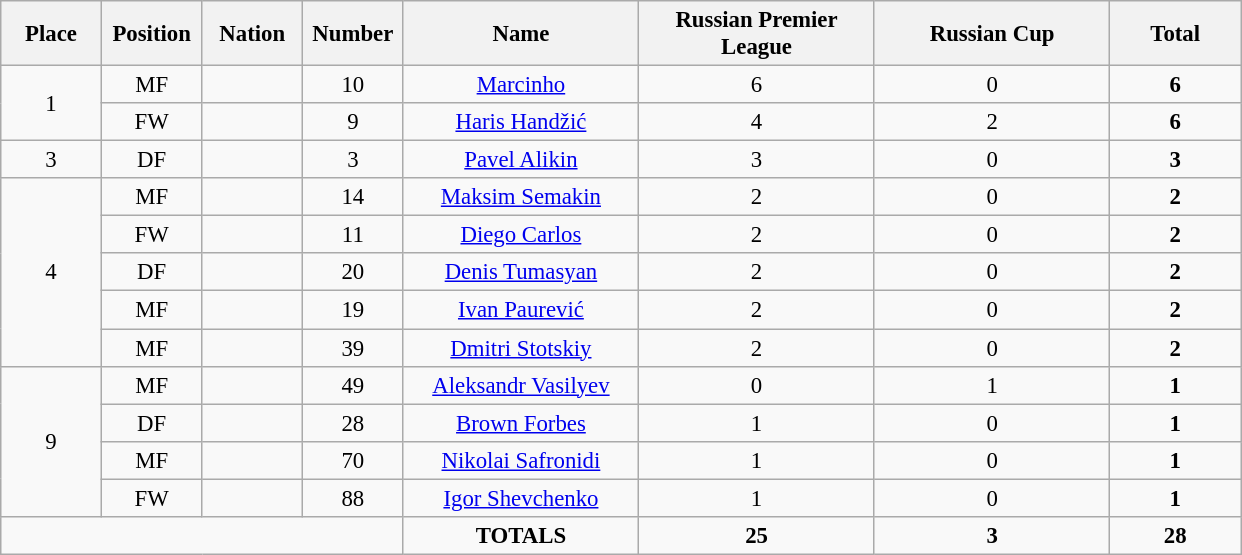<table class="wikitable" style="font-size: 95%; text-align: center;">
<tr>
<th width=60>Place</th>
<th width=60>Position</th>
<th width=60>Nation</th>
<th width=60>Number</th>
<th width=150>Name</th>
<th width=150>Russian Premier League</th>
<th width=150>Russian Cup</th>
<th width=80><strong>Total</strong></th>
</tr>
<tr>
<td rowspan="2">1</td>
<td>MF</td>
<td></td>
<td>10</td>
<td><a href='#'>Marcinho</a></td>
<td>6</td>
<td>0</td>
<td><strong>6</strong></td>
</tr>
<tr>
<td>FW</td>
<td></td>
<td>9</td>
<td><a href='#'>Haris Handžić</a></td>
<td>4</td>
<td>2</td>
<td><strong>6</strong></td>
</tr>
<tr>
<td>3</td>
<td>DF</td>
<td></td>
<td>3</td>
<td><a href='#'>Pavel Alikin</a></td>
<td>3</td>
<td>0</td>
<td><strong>3</strong></td>
</tr>
<tr>
<td rowspan="5">4</td>
<td>MF</td>
<td></td>
<td>14</td>
<td><a href='#'>Maksim Semakin</a></td>
<td>2</td>
<td>0</td>
<td><strong>2</strong></td>
</tr>
<tr>
<td>FW</td>
<td></td>
<td>11</td>
<td><a href='#'>Diego Carlos</a></td>
<td>2</td>
<td>0</td>
<td><strong>2</strong></td>
</tr>
<tr>
<td>DF</td>
<td></td>
<td>20</td>
<td><a href='#'>Denis Tumasyan</a></td>
<td>2</td>
<td>0</td>
<td><strong>2</strong></td>
</tr>
<tr>
<td>MF</td>
<td></td>
<td>19</td>
<td><a href='#'>Ivan Paurević</a></td>
<td>2</td>
<td>0</td>
<td><strong>2</strong></td>
</tr>
<tr>
<td>MF</td>
<td></td>
<td>39</td>
<td><a href='#'>Dmitri Stotskiy</a></td>
<td>2</td>
<td>0</td>
<td><strong>2</strong></td>
</tr>
<tr>
<td rowspan="4">9</td>
<td>MF</td>
<td></td>
<td>49</td>
<td><a href='#'>Aleksandr Vasilyev</a></td>
<td>0</td>
<td>1</td>
<td><strong>1</strong></td>
</tr>
<tr>
<td>DF</td>
<td></td>
<td>28</td>
<td><a href='#'>Brown Forbes</a></td>
<td>1</td>
<td>0</td>
<td><strong>1</strong></td>
</tr>
<tr>
<td>MF</td>
<td></td>
<td>70</td>
<td><a href='#'>Nikolai Safronidi</a></td>
<td>1</td>
<td>0</td>
<td><strong>1</strong></td>
</tr>
<tr>
<td>FW</td>
<td></td>
<td>88</td>
<td><a href='#'>Igor Shevchenko</a></td>
<td>1</td>
<td>0</td>
<td><strong>1</strong></td>
</tr>
<tr>
<td colspan="4"></td>
<td><strong>TOTALS</strong></td>
<td><strong>25</strong></td>
<td><strong>3</strong></td>
<td><strong>28</strong></td>
</tr>
</table>
